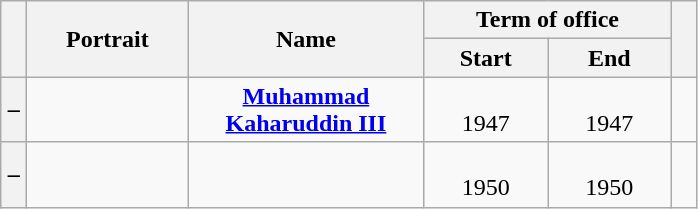<table class="wikitable" style="text-align:center">
<tr>
<th rowspan="2" width=10px></th>
<th rowspan="2" width=100px>Portrait</th>
<th rowspan="2" width=150px>Name<br></th>
<th colspan="2" width=150px>Term of office</th>
<th rowspan="2" width=10px></th>
</tr>
<tr>
<th width=75px>Start</th>
<th width=75px>End</th>
</tr>
<tr>
<th>–</th>
<td></td>
<td><strong><a href='#'>Muhammad Kaharuddin III</a></strong><br></td>
<td><br>1947</td>
<td><br>1947</td>
<td></td>
</tr>
<tr>
<th>–</th>
<td></td>
<td><strong></strong><br></td>
<td><br>1950</td>
<td><br>1950</td>
<td></td>
</tr>
</table>
